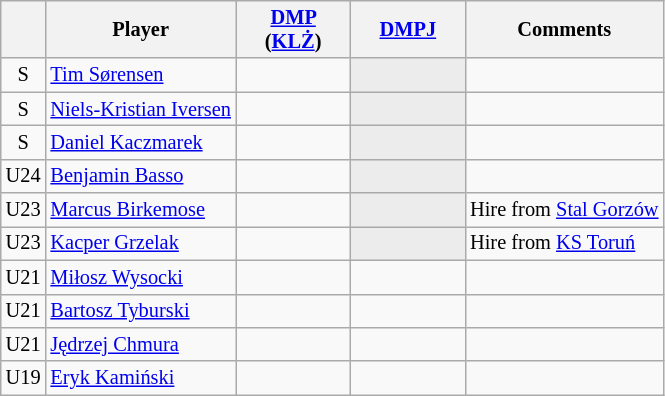<table class="wikitable sortable" style="font-size: 85%">
<tr>
<th></th>
<th>Player</th>
<th width="70"><a href='#'>DMP</a> (<a href='#'>KLŻ</a>)</th>
<th width="70"><a href='#'>DMPJ</a></th>
<th>Comments</th>
</tr>
<tr>
<td align="center">S</td>
<td> <a href='#'>Tim Sørensen</a></td>
<td align="center"></td>
<td align="center;" bgcolor="ececed"></td>
<td></td>
</tr>
<tr>
<td align="center">S</td>
<td> <a href='#'>Niels-Kristian Iversen</a></td>
<td align="center"></td>
<td align="center;" bgcolor="ececed"></td>
<td></td>
</tr>
<tr>
<td align="center">S</td>
<td> <a href='#'>Daniel Kaczmarek</a></td>
<td align="center"></td>
<td align="center;" bgcolor="ececed"></td>
<td></td>
</tr>
<tr>
<td align="center">U24</td>
<td> <a href='#'>Benjamin Basso</a></td>
<td align="center"></td>
<td align="center;" bgcolor="ececed"></td>
<td></td>
</tr>
<tr>
<td align="center">U23</td>
<td> <a href='#'>Marcus Birkemose</a></td>
<td align="center"></td>
<td align="center;" bgcolor="ececed"></td>
<td>Hire from <a href='#'>Stal Gorzów</a></td>
</tr>
<tr>
<td align="center">U23</td>
<td> <a href='#'>Kacper Grzelak</a></td>
<td align="center"></td>
<td align="center;" bgcolor="ececed"></td>
<td>Hire from <a href='#'>KS Toruń</a></td>
</tr>
<tr>
<td align="center">U21</td>
<td> <a href='#'>Miłosz Wysocki</a></td>
<td align="center"></td>
<td align="center"></td>
<td></td>
</tr>
<tr>
<td align="center">U21</td>
<td> <a href='#'>Bartosz Tyburski</a></td>
<td align="center"></td>
<td align="center"></td>
<td></td>
</tr>
<tr>
<td align="center">U21</td>
<td> <a href='#'>Jędrzej Chmura</a></td>
<td align="center"></td>
<td align="center"></td>
<td></td>
</tr>
<tr>
<td align="center">U19</td>
<td> <a href='#'>Eryk Kamiński</a></td>
<td align="center"></td>
<td align="center"></td>
<td></td>
</tr>
</table>
